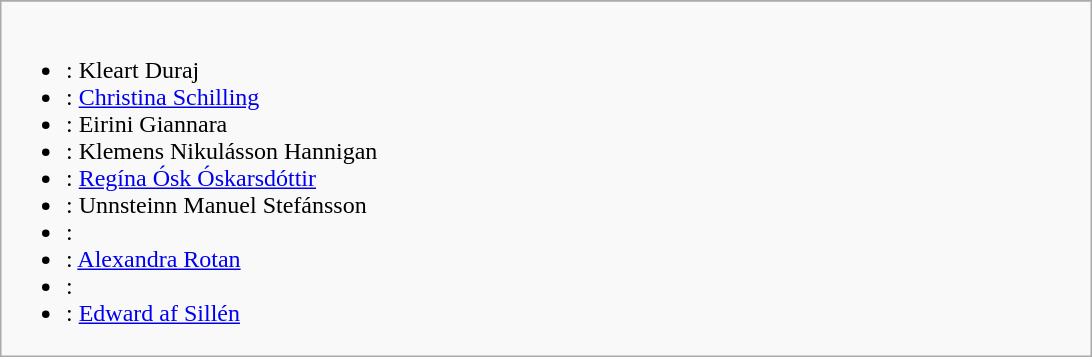<table class="wikitable collapsible" style="float:center; margin: 1em auto 1em auto">
<tr>
</tr>
<tr>
<td style="width:45em"><br><ul><li>: Kleart Duraj</li><li>: <a href='#'>Christina Schilling</a></li><li>: Eirini Giannara</li><li>: Klemens Nikulásson Hannigan</li><li>: <a href='#'>Regína Ósk Óskarsdóttir</a></li><li>: Unnsteinn Manuel Stefánsson</li><li>: </li><li>: <a href='#'>Alexandra Rotan</a></li><li>: </li><li>: <a href='#'>Edward af Sillén</a></li></ul></td>
</tr>
</table>
